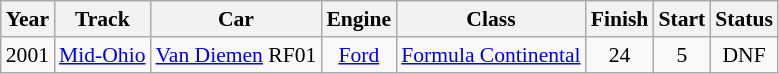<table class="wikitable" style="text-align:center; font-size:90%">
<tr>
<th>Year</th>
<th>Track</th>
<th>Car</th>
<th>Engine</th>
<th>Class</th>
<th>Finish</th>
<th>Start</th>
<th>Status</th>
</tr>
<tr>
<td>2001</td>
<td><a href='#'>Mid-Ohio</a></td>
<td><a href='#'>Van Diemen</a> RF01</td>
<td><a href='#'>Ford</a></td>
<td><a href='#'>Formula Continental</a></td>
<td>24</td>
<td>5</td>
<td>DNF</td>
</tr>
</table>
